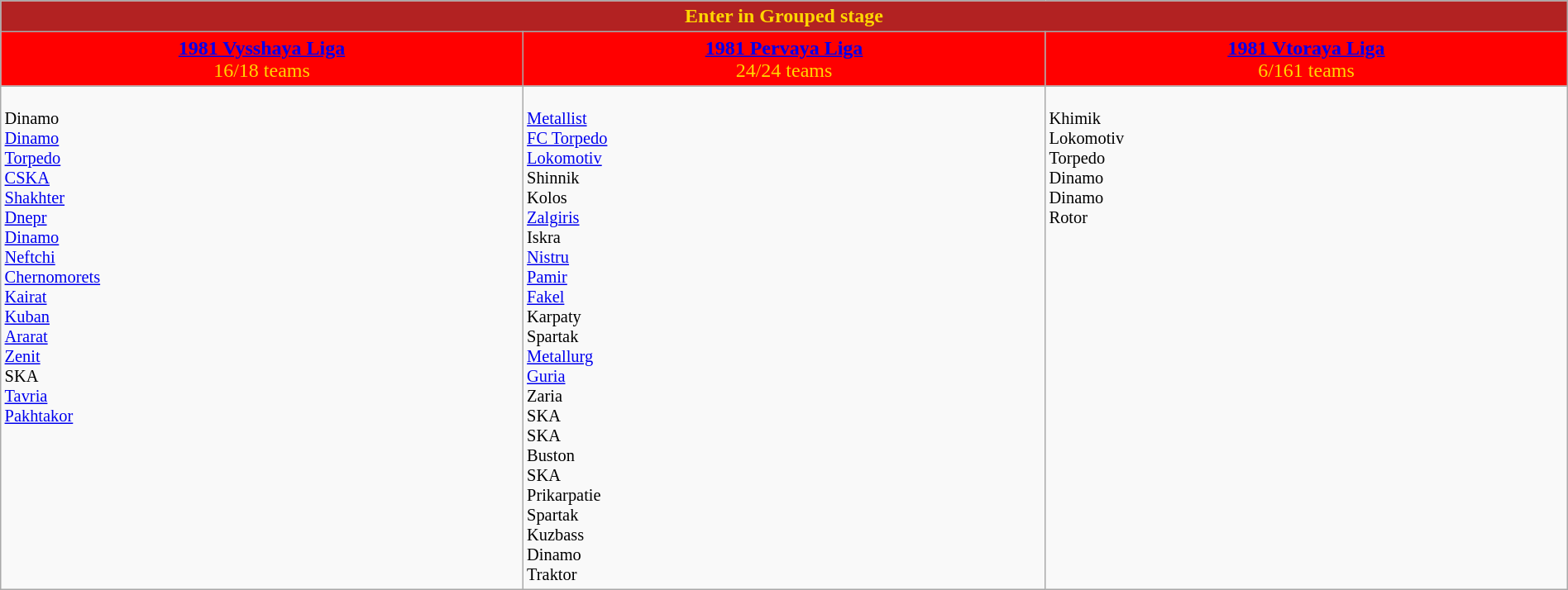<table class="wikitable" style="width:100%;">
<tr style="background:Firebrick; text-align:center;">
<td style="width:90%; color:Gold" colspan="3"><strong>Enter in Grouped stage</strong></td>
</tr>
<tr style="background:Red;">
<td style="text-align:center; width:18%; color:Gold"><strong><a href='#'><span>1981 Vysshaya Liga</span></a></strong><br>16/18 teams</td>
<td style="text-align:center; width:18%; color:Gold"><strong><a href='#'><span>1981 Pervaya Liga</span></a></strong><br>24/24 teams</td>
<td style="text-align:center; width:18%; color:Gold"><strong><a href='#'><span>1981 Vtoraya Liga</span></a></strong><br>6/161 teams</td>
</tr>
<tr style="vertical-align:top; font-size:85%;">
<td rowspan=3><br> Dinamo <br>
 <a href='#'>Dinamo </a><br>
 <a href='#'>Torpedo </a><br>
 <a href='#'>CSKA </a><br>
 <a href='#'>Shakhter </a><br>
 <a href='#'>Dnepr </a><br>
 <a href='#'>Dinamo </a><br>
 <a href='#'>Neftchi </a><br>
 <a href='#'>Chernomorets </a><br>
 <a href='#'>Kairat </a><br>
 <a href='#'>Kuban </a><br>
 <a href='#'>Ararat </a><br>
 <a href='#'>Zenit </a><br>
 SKA <br>
 <a href='#'>Tavria </a><br>
 <a href='#'>Pakhtakor </a></td>
<td rowspan=3><br> <a href='#'>Metallist </a><br>
 <a href='#'>FC Torpedo </a><br>
 <a href='#'>Lokomotiv </a><br>
 Shinnik <br>
 Kolos <br>
 <a href='#'>Zalgiris </a><br>
 Iskra <br>
 <a href='#'>Nistru </a><br>
 <a href='#'>Pamir </a><br>
 <a href='#'>Fakel </a><br>
 Karpaty <br>
 Spartak <br>
 <a href='#'>Metallurg </a><br>
 <a href='#'>Guria </a><br>
 Zaria <br>
 SKA <br>
 SKA <br>
 Buston <br>
 SKA <br>
 Prikarpatie <br>
 Spartak <br>
 Kuzbass <br>
 Dinamo <br>
 Traktor </td>
<td rowspan=3><br> Khimik <br>
 Lokomotiv <br>
 Torpedo <br>
 Dinamo <br>
 Dinamo <br>
 Rotor <br></td>
</tr>
</table>
